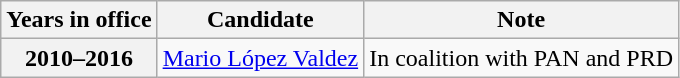<table class="wikitable">
<tr>
<th>Years in office</th>
<th>Candidate</th>
<th>Note</th>
</tr>
<tr>
<th>2010–2016</th>
<td><a href='#'>Mario López Valdez</a></td>
<td>In coalition with PAN and PRD</td>
</tr>
</table>
